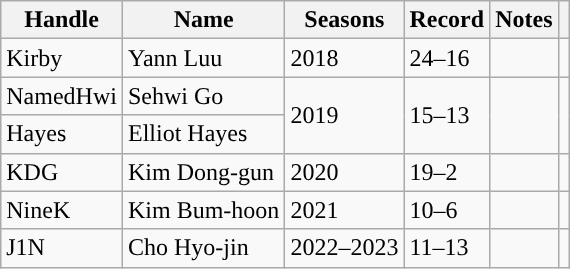<table class="wikitable">
<tr>
<th style="background:#">Handle</th>
<th style="background:#">Name</th>
<th style="background:#">Seasons</th>
<th style="background:#">Record</th>
<th style="background:#">Notes</th>
<th style="background:#"></th>
</tr>
<tr>
<td>Kirby</td>
<td>Yann Luu</td>
<td>2018</td>
<td>24–16 </td>
<td></td>
<td></td>
</tr>
<tr>
<td>NamedHwi</td>
<td>Sehwi Go</td>
<td rowspan=2>2019</td>
<td rowspan=2>15–13 </td>
<td rowspan=2></td>
<td rowspan=2></td>
</tr>
<tr>
<td>Hayes</td>
<td>Elliot Hayes</td>
</tr>
<tr>
<td>KDG</td>
<td>Kim Dong-gun</td>
<td>2020</td>
<td>19–2 </td>
<td></td>
<td></td>
</tr>
<tr>
<td>NineK</td>
<td>Kim Bum-hoon</td>
<td>2021</td>
<td>10–6 </td>
<td></td>
<td></td>
</tr>
<tr>
<td>J1N</td>
<td>Cho Hyo-jin</td>
<td>2022–2023</td>
<td>11–13 </td>
<td></td>
<td></td>
</tr>
</table>
